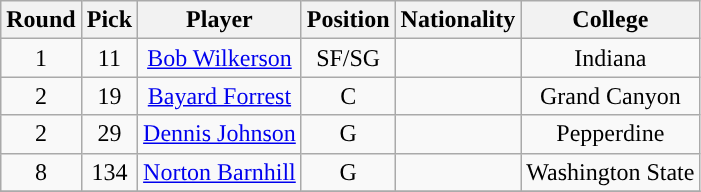<table class="wikitable sortable">
<tr>
<th scope="col">Round</th>
<th scope="col">Pick</th>
<th scope="col">Player</th>
<th scope="col">Position</th>
<th scope="col">Nationality</th>
<th scope="col">College</th>
</tr>
<tr style="text-align: center">
<td>1</td>
<td>11</td>
<td><a href='#'>Bob Wilkerson</a></td>
<td>SF/SG</td>
<td></td>
<td>Indiana</td>
</tr>
<tr style="text-align: center">
<td>2</td>
<td>19</td>
<td><a href='#'>Bayard Forrest</a></td>
<td>C</td>
<td></td>
<td>Grand Canyon</td>
</tr>
<tr style="text-align: center">
<td>2</td>
<td>29</td>
<td><a href='#'>Dennis Johnson</a></td>
<td>G</td>
<td></td>
<td>Pepperdine</td>
</tr>
<tr style="text-align: center">
<td>8</td>
<td>134</td>
<td><a href='#'>Norton Barnhill</a></td>
<td>G</td>
<td></td>
<td>Washington State</td>
</tr>
<tr style="text-align: center">
</tr>
</table>
